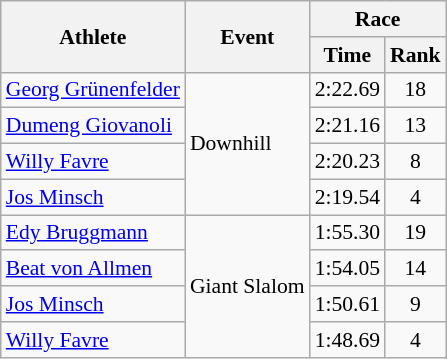<table class="wikitable" style="font-size:90%">
<tr>
<th rowspan="2">Athlete</th>
<th rowspan="2">Event</th>
<th colspan="2">Race</th>
</tr>
<tr>
<th>Time</th>
<th>Rank</th>
</tr>
<tr>
<td><a href='#'>Georg Grünenfelder</a></td>
<td rowspan="4">Downhill</td>
<td align="center">2:22.69</td>
<td align="center">18</td>
</tr>
<tr>
<td><a href='#'>Dumeng Giovanoli</a></td>
<td align="center">2:21.16</td>
<td align="center">13</td>
</tr>
<tr>
<td><a href='#'>Willy Favre</a></td>
<td align="center">2:20.23</td>
<td align="center">8</td>
</tr>
<tr>
<td><a href='#'>Jos Minsch</a></td>
<td align="center">2:19.54</td>
<td align="center">4</td>
</tr>
<tr>
<td><a href='#'>Edy Bruggmann</a></td>
<td rowspan="4">Giant Slalom</td>
<td align="center">1:55.30</td>
<td align="center">19</td>
</tr>
<tr>
<td><a href='#'>Beat von Allmen</a></td>
<td align="center">1:54.05</td>
<td align="center">14</td>
</tr>
<tr>
<td><a href='#'>Jos Minsch</a></td>
<td align="center">1:50.61</td>
<td align="center">9</td>
</tr>
<tr>
<td><a href='#'>Willy Favre</a></td>
<td align="center">1:48.69</td>
<td align="center">4</td>
</tr>
</table>
